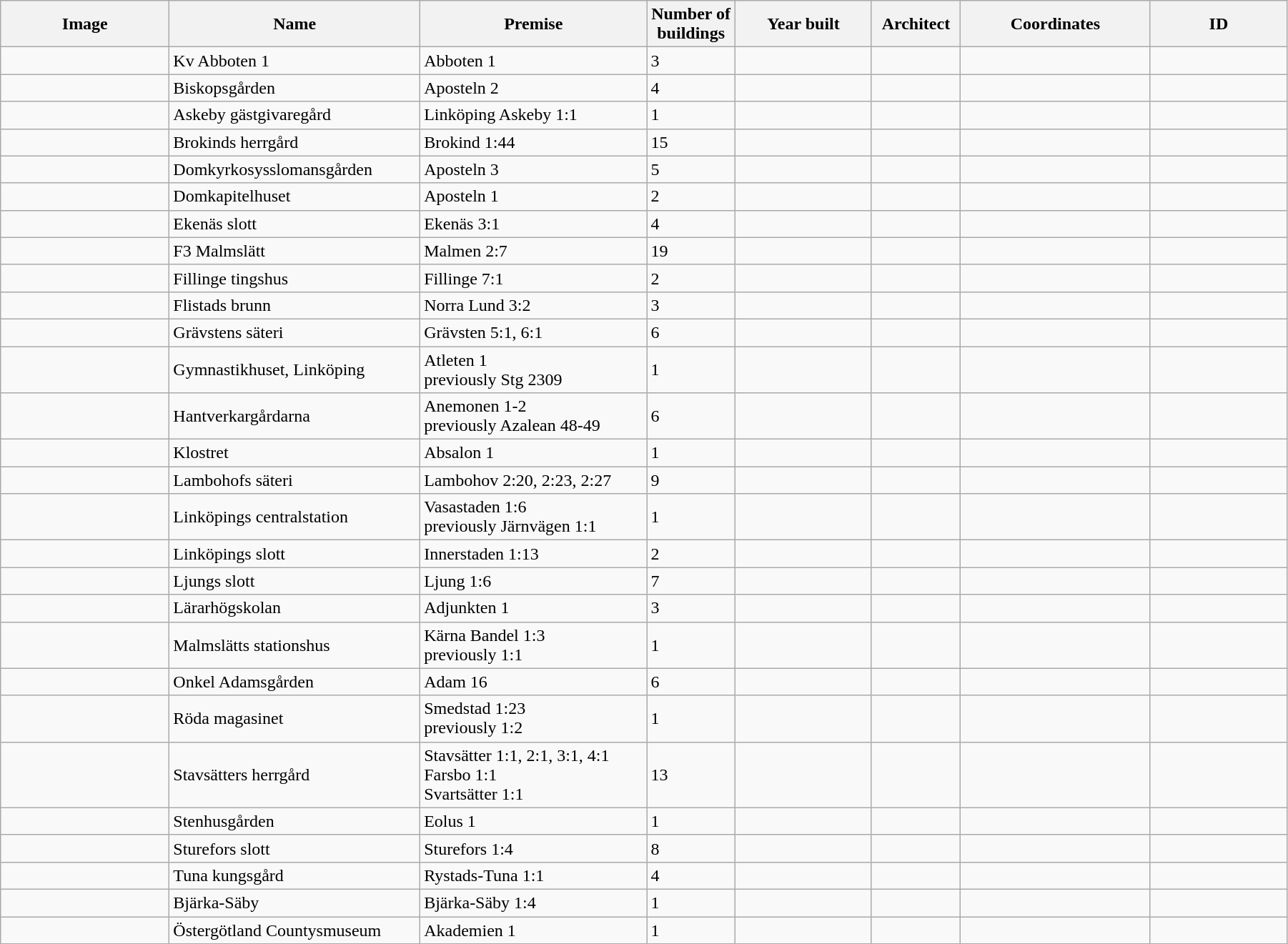<table class="wikitable" width="95%">
<tr>
<th width="150">Image</th>
<th>Name</th>
<th>Premise</th>
<th width="75">Number of<br>buildings</th>
<th width="120">Year built</th>
<th>Architect</th>
<th width="170">Coordinates</th>
<th width="120">ID</th>
</tr>
<tr>
<td></td>
<td Kvarteret Abboten>Kv Abboten 1</td>
<td>Abboten 1</td>
<td>3</td>
<td></td>
<td></td>
<td></td>
<td></td>
</tr>
<tr>
<td></td>
<td Biskopsgården, Linköping>Biskopsgården</td>
<td>Aposteln 2</td>
<td>4</td>
<td></td>
<td></td>
<td></td>
<td></td>
</tr>
<tr>
<td></td>
<td>Askeby gästgivaregård</td>
<td>Linköping Askeby 1:1</td>
<td>1</td>
<td></td>
<td></td>
<td></td>
<td></td>
</tr>
<tr>
<td></td>
<td Brokinds slott>Brokinds herrgård</td>
<td>Brokind 1:44</td>
<td>15</td>
<td></td>
<td></td>
<td></td>
<td></td>
</tr>
<tr>
<td></td>
<td Domkyrkosysslomansgården, Linköping>Domkyrkosysslomansgården</td>
<td>Aposteln 3</td>
<td>5</td>
<td></td>
<td></td>
<td></td>
<td></td>
</tr>
<tr>
<td></td>
<td Domkapitelhuset, Linköping>Domkapitelhuset</td>
<td>Aposteln 1</td>
<td>2</td>
<td></td>
<td></td>
<td></td>
<td></td>
</tr>
<tr>
<td></td>
<td>Ekenäs slott</td>
<td>Ekenäs 3:1</td>
<td>4</td>
<td></td>
<td></td>
<td></td>
<td></td>
</tr>
<tr>
<td></td>
<td Malmens flygplats>F3 Malmslätt</td>
<td>Malmen 2:7</td>
<td>19</td>
<td></td>
<td></td>
<td></td>
<td></td>
</tr>
<tr>
<td></td>
<td>Fillinge tingshus</td>
<td>Fillinge 7:1</td>
<td>2</td>
<td></td>
<td></td>
<td></td>
<td></td>
</tr>
<tr>
<td></td>
<td>Flistads brunn</td>
<td>Norra Lund 3:2</td>
<td>3</td>
<td></td>
<td></td>
<td></td>
<td></td>
</tr>
<tr>
<td></td>
<td>Grävstens säteri</td>
<td>Grävsten 5:1, 6:1</td>
<td>6</td>
<td></td>
<td></td>
<td></td>
<td></td>
</tr>
<tr>
<td></td>
<td>Gymnastikhuset, Linköping</td>
<td>Atleten 1<br>previously Stg 2309</td>
<td>1</td>
<td></td>
<td></td>
<td></td>
<td></td>
</tr>
<tr>
<td></td>
<td Hantverkargårdarna, Linköping>Hantverkargårdarna</td>
<td>Anemonen 1-2<br>previously Azalean 48-49</td>
<td>6</td>
<td></td>
<td></td>
<td></td>
<td></td>
</tr>
<tr>
<td></td>
<td Klostret, Linköping>Klostret</td>
<td>Absalon 1</td>
<td>1</td>
<td></td>
<td></td>
<td></td>
<td></td>
</tr>
<tr>
<td></td>
<td Lambohovs säteri>Lambohofs säteri</td>
<td>Lambohov 2:20, 2:23, 2:27</td>
<td>9</td>
<td></td>
<td></td>
<td></td>
<td></td>
</tr>
<tr>
<td></td>
<td>Linköpings centralstation</td>
<td>Vasastaden 1:6<br>previously Järnvägen 1:1</td>
<td>1</td>
<td></td>
<td></td>
<td></td>
<td></td>
</tr>
<tr>
<td></td>
<td>Linköpings slott</td>
<td>Innerstaden 1:13</td>
<td>2</td>
<td></td>
<td></td>
<td></td>
<td></td>
</tr>
<tr>
<td></td>
<td>Ljungs slott</td>
<td>Ljung 1:6</td>
<td>7</td>
<td></td>
<td></td>
<td></td>
<td></td>
</tr>
<tr>
<td></td>
<td Lärarhögskolan i Linköping>Lärarhögskolan</td>
<td>Adjunkten 1</td>
<td>3</td>
<td></td>
<td></td>
<td></td>
<td></td>
</tr>
<tr>
<td></td>
<td Malmslätts station>Malmslätts stationshus</td>
<td>Kärna Bandel 1:3<br>previously 1:1</td>
<td>1</td>
<td></td>
<td></td>
<td></td>
<td></td>
</tr>
<tr>
<td></td>
<td>Onkel Adamsgården</td>
<td>Adam 16</td>
<td>6</td>
<td></td>
<td></td>
<td></td>
<td></td>
</tr>
<tr>
<td></td>
<td Röda magasinet, Linköping>Röda magasinet</td>
<td>Smedstad 1:23<br>previously 1:2</td>
<td>1</td>
<td></td>
<td></td>
<td></td>
<td></td>
</tr>
<tr>
<td></td>
<td>Stavsätters herrgård</td>
<td>Stavsätter 1:1, 2:1, 3:1, 4:1<br>Farsbo 1:1<br>Svartsätter 1:1</td>
<td>13</td>
<td></td>
<td></td>
<td></td>
<td></td>
</tr>
<tr>
<td></td>
<td Stenhusgården, Linköping>Stenhusgården</td>
<td>Eolus 1</td>
<td>1</td>
<td></td>
<td></td>
<td></td>
<td></td>
</tr>
<tr>
<td></td>
<td>Sturefors slott</td>
<td>Sturefors 1:4</td>
<td>8</td>
<td></td>
<td></td>
<td></td>
<td></td>
</tr>
<tr>
<td></td>
<td>Tuna kungsgård</td>
<td>Rystads-Tuna 1:1</td>
<td>4</td>
<td></td>
<td></td>
<td></td>
<td></td>
</tr>
<tr>
<td></td>
<td Bjärka-Säby slott>Bjärka-Säby</td>
<td>Bjärka-Säby 1:4</td>
<td>1</td>
<td></td>
<td></td>
<td></td>
<td></td>
</tr>
<tr>
<td></td>
<td>Östergötland Countysmuseum</td>
<td>Akademien 1</td>
<td>1</td>
<td></td>
<td></td>
<td></td>
<td></td>
</tr>
</table>
